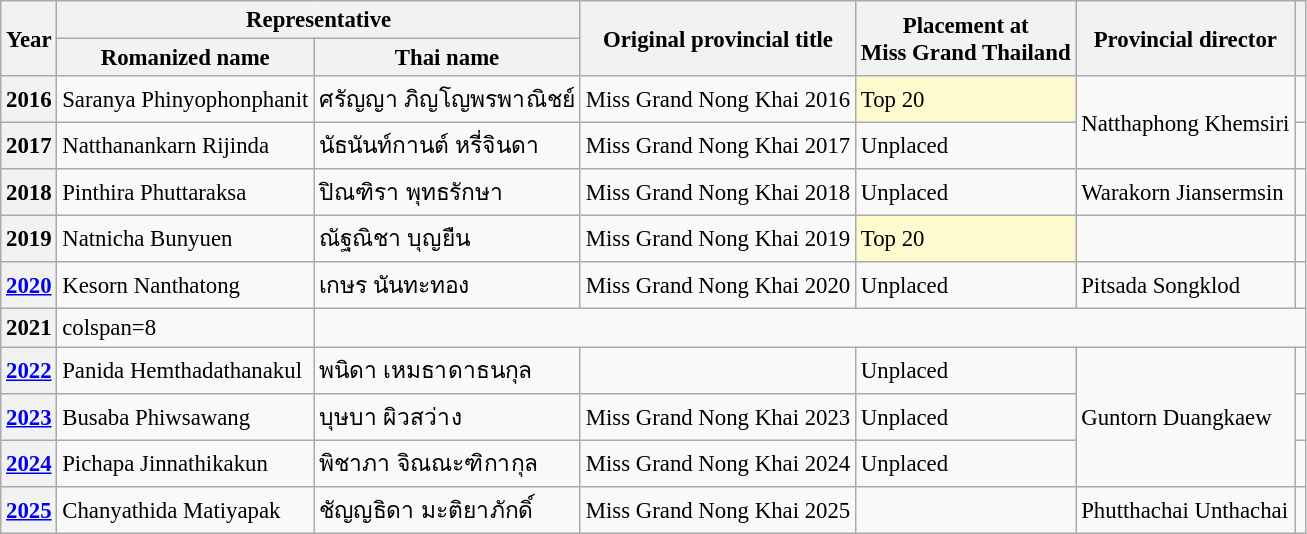<table class="wikitable defaultcenter col2left col3left col6left" style="font-size:95%;">
<tr>
<th rowspan=2>Year</th>
<th colspan=2>Representative</th>
<th rowspan=2>Original provincial title</th>
<th rowspan=2>Placement at<br>Miss Grand Thailand</th>
<th rowspan=2>Provincial director</th>
<th rowspan=2></th>
</tr>
<tr>
<th>Romanized name</th>
<th>Thai name</th>
</tr>
<tr>
<th>2016</th>
<td>Saranya Phinyophonphanit</td>
<td>ศรัญญา ภิญโญพรพาณิชย์</td>
<td>Miss Grand Nong Khai 2016</td>
<td bgcolor=#FFFACD>Top 20</td>
<td rowspan=2>Natthaphong Khemsiri</td>
<td></td>
</tr>
<tr>
<th>2017</th>
<td>Natthanankarn Rijinda</td>
<td>นัธนันท์กานต์ หรี่จินดา</td>
<td>Miss Grand Nong Khai 2017</td>
<td>Unplaced</td>
<td></td>
</tr>
<tr>
<th>2018</th>
<td>Pinthira Phuttaraksa</td>
<td>ปิณฑิรา พุทธรักษา</td>
<td>Miss Grand Nong Khai 2018</td>
<td>Unplaced</td>
<td>Warakorn Jiansermsin</td>
<td></td>
</tr>
<tr>
<th>2019</th>
<td>Natnicha Bunyuen</td>
<td>ณัฐณิชา บุญยืน</td>
<td>Miss Grand Nong Khai 2019</td>
<td bgcolor=#FFFACD>Top 20</td>
<td></td>
<td></td>
</tr>
<tr>
<th><a href='#'>2020</a></th>
<td>Kesorn Nanthatong</td>
<td>เกษร นันทะทอง</td>
<td>Miss Grand Nong Khai 2020</td>
<td>Unplaced</td>
<td>Pitsada Songklod</td>
<td></td>
</tr>
<tr>
<th>2021</th>
<td>colspan=8 </td>
</tr>
<tr>
<th><a href='#'>2022</a></th>
<td>Panida Hemthadathanakul</td>
<td>พนิดา เหมธาดาธนกุล</td>
<td></td>
<td>Unplaced</td>
<td rowspan=3>Guntorn Duangkaew </td>
<td></td>
</tr>
<tr>
<th><a href='#'>2023</a></th>
<td>Busaba Phiwsawang</td>
<td>บุษบา ผิวสว่าง</td>
<td>Miss Grand Nong Khai 2023</td>
<td>Unplaced</td>
<td></td>
</tr>
<tr>
<th><a href='#'>2024</a></th>
<td>Pichapa Jinnathikakun</td>
<td>พิชาภา จิณณะฑิกากุล</td>
<td>Miss Grand Nong Khai 2024</td>
<td>Unplaced</td>
<td></td>
</tr>
<tr>
<th><a href='#'>2025</a></th>
<td>Chanyathida Matiyapak</td>
<td>ชัญญธิดา มะติยาภักดิ์</td>
<td>Miss Grand Nong Khai 2025</td>
<td></td>
<td>Phutthachai Unthachai</td>
</tr>
</table>
